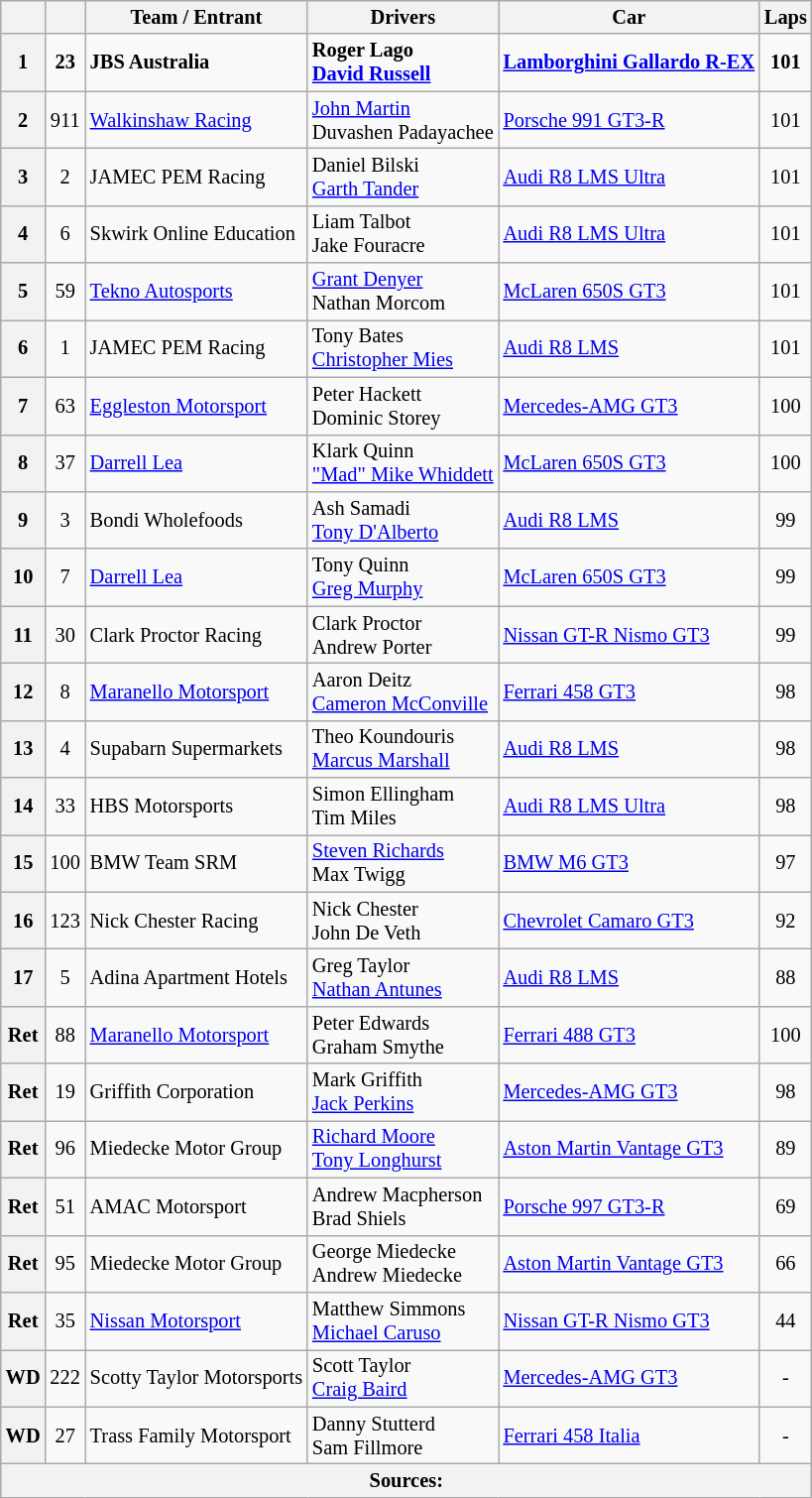<table class="wikitable" style="font-size: 85%;">
<tr>
<th></th>
<th></th>
<th>Team / Entrant</th>
<th>Drivers</th>
<th>Car</th>
<th>Laps</th>
</tr>
<tr>
<th>1</th>
<td align="center"><strong>23</strong></td>
<td><strong>JBS Australia</strong></td>
<td> <strong>Roger Lago</strong><br> <strong><a href='#'>David Russell</a></strong></td>
<td><strong><a href='#'>Lamborghini Gallardo R-EX</a></strong></td>
<td align="center"><strong>101</strong></td>
</tr>
<tr>
<th>2</th>
<td align="center">911</td>
<td><a href='#'>Walkinshaw Racing</a></td>
<td> <a href='#'>John Martin</a><br> Duvashen Padayachee</td>
<td><a href='#'>Porsche 991 GT3-R</a></td>
<td align="center">101</td>
</tr>
<tr>
<th>3</th>
<td align="center">2</td>
<td>JAMEC PEM Racing</td>
<td> Daniel Bilski<br> <a href='#'>Garth Tander</a></td>
<td><a href='#'>Audi R8 LMS Ultra</a></td>
<td align="center">101</td>
</tr>
<tr>
<th>4</th>
<td align="center">6</td>
<td>Skwirk Online Education</td>
<td> Liam Talbot<br> Jake Fouracre</td>
<td><a href='#'>Audi R8 LMS Ultra</a></td>
<td align="center">101</td>
</tr>
<tr>
<th>5</th>
<td align="center">59</td>
<td><a href='#'>Tekno Autosports</a></td>
<td> <a href='#'>Grant Denyer</a><br> Nathan Morcom</td>
<td><a href='#'>McLaren 650S GT3</a></td>
<td align="center">101</td>
</tr>
<tr>
<th>6</th>
<td align="center">1</td>
<td>JAMEC PEM Racing</td>
<td> Tony Bates<br> <a href='#'>Christopher Mies</a></td>
<td><a href='#'>Audi R8 LMS</a></td>
<td align="center">101</td>
</tr>
<tr>
<th>7</th>
<td align="center">63</td>
<td><a href='#'>Eggleston Motorsport</a></td>
<td> Peter Hackett<br> Dominic Storey</td>
<td><a href='#'>Mercedes-AMG GT3</a></td>
<td align="center">100</td>
</tr>
<tr>
<th>8</th>
<td align="center">37</td>
<td><a href='#'>Darrell Lea</a></td>
<td> Klark Quinn<br> <a href='#'>"Mad" Mike Whiddett</a></td>
<td><a href='#'>McLaren 650S GT3</a></td>
<td align="center">100</td>
</tr>
<tr>
<th>9</th>
<td align="center">3</td>
<td>Bondi Wholefoods</td>
<td> Ash Samadi<br> <a href='#'>Tony D'Alberto</a></td>
<td><a href='#'>Audi R8 LMS</a></td>
<td align="center">99</td>
</tr>
<tr>
<th>10</th>
<td align="center">7</td>
<td><a href='#'>Darrell Lea</a></td>
<td> Tony Quinn<br> <a href='#'>Greg Murphy</a></td>
<td><a href='#'>McLaren 650S GT3</a></td>
<td align="center">99</td>
</tr>
<tr>
<th>11</th>
<td align="center">30</td>
<td>Clark Proctor Racing</td>
<td> Clark Proctor<br> Andrew Porter</td>
<td><a href='#'>Nissan GT-R Nismo GT3</a></td>
<td align="center">99</td>
</tr>
<tr>
<th>12</th>
<td align="center">8</td>
<td><a href='#'>Maranello Motorsport</a></td>
<td> Aaron Deitz<br> <a href='#'>Cameron McConville</a></td>
<td><a href='#'>Ferrari 458 GT3</a></td>
<td align="center">98</td>
</tr>
<tr>
<th>13</th>
<td align="center">4</td>
<td>Supabarn Supermarkets</td>
<td> Theo Koundouris<br> <a href='#'>Marcus Marshall</a></td>
<td><a href='#'>Audi R8 LMS</a></td>
<td align="center">98</td>
</tr>
<tr>
<th>14</th>
<td align="center">33</td>
<td>HBS Motorsports</td>
<td> Simon Ellingham<br> Tim Miles</td>
<td><a href='#'>Audi R8 LMS Ultra</a></td>
<td align="center">98</td>
</tr>
<tr>
<th>15</th>
<td align="center">100</td>
<td>BMW Team SRM</td>
<td> <a href='#'>Steven Richards</a><br> Max Twigg</td>
<td><a href='#'>BMW M6 GT3</a></td>
<td align="center">97</td>
</tr>
<tr>
<th>16</th>
<td align="center">123</td>
<td>Nick Chester Racing</td>
<td> Nick Chester<br> John De Veth</td>
<td><a href='#'>Chevrolet Camaro GT3</a></td>
<td align="center">92</td>
</tr>
<tr>
<th>17</th>
<td align="center">5</td>
<td>Adina Apartment Hotels</td>
<td> Greg Taylor<br> <a href='#'>Nathan Antunes</a></td>
<td><a href='#'>Audi R8 LMS</a></td>
<td align="center">88</td>
</tr>
<tr>
<th>Ret</th>
<td align="center">88</td>
<td><a href='#'>Maranello Motorsport</a></td>
<td> Peter Edwards<br> Graham Smythe</td>
<td><a href='#'>Ferrari 488 GT3</a></td>
<td align="center">100</td>
</tr>
<tr>
<th>Ret</th>
<td align="center">19</td>
<td>Griffith Corporation</td>
<td> Mark Griffith<br> <a href='#'>Jack Perkins</a></td>
<td><a href='#'>Mercedes-AMG GT3</a></td>
<td align="center">98</td>
</tr>
<tr>
<th>Ret</th>
<td align="center">96</td>
<td>Miedecke Motor Group</td>
<td> <a href='#'>Richard Moore</a><br> <a href='#'>Tony Longhurst</a></td>
<td><a href='#'>Aston Martin Vantage GT3</a></td>
<td align="center">89</td>
</tr>
<tr>
<th>Ret</th>
<td align="center">51</td>
<td>AMAC Motorsport</td>
<td> Andrew Macpherson<br> Brad Shiels</td>
<td><a href='#'>Porsche 997 GT3-R</a></td>
<td align="center">69</td>
</tr>
<tr>
<th>Ret</th>
<td align="center">95</td>
<td>Miedecke Motor Group</td>
<td> George Miedecke<br> Andrew Miedecke</td>
<td><a href='#'>Aston Martin Vantage GT3</a></td>
<td align="center">66</td>
</tr>
<tr>
<th>Ret</th>
<td align="center">35</td>
<td><a href='#'>Nissan Motorsport</a></td>
<td> Matthew Simmons<br> <a href='#'>Michael Caruso</a></td>
<td><a href='#'>Nissan GT-R Nismo GT3</a></td>
<td align="center">44</td>
</tr>
<tr>
<th>WD</th>
<td align="center">222</td>
<td>Scotty Taylor Motorsports</td>
<td> Scott Taylor<br> <a href='#'>Craig Baird</a></td>
<td><a href='#'>Mercedes-AMG GT3</a></td>
<td align="center">-</td>
</tr>
<tr>
<th>WD</th>
<td align="center">27</td>
<td>Trass Family Motorsport</td>
<td> Danny Stutterd<br> Sam Fillmore</td>
<td><a href='#'>Ferrari 458 Italia</a></td>
<td align="center">-</td>
</tr>
<tr>
<th colspan="7">Sources:</th>
</tr>
</table>
